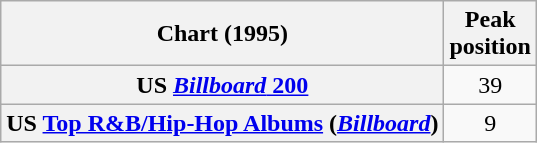<table class="wikitable sortable plainrowheaders" style="text-align:center">
<tr>
<th scope="col">Chart (1995)</th>
<th scope="col">Peak<br> position</th>
</tr>
<tr>
<th scope="row">US <a href='#'><em>Billboard</em> 200</a></th>
<td>39</td>
</tr>
<tr>
<th scope="row">US <a href='#'>Top R&B/Hip-Hop Albums</a> (<em><a href='#'>Billboard</a></em>)</th>
<td>9</td>
</tr>
</table>
